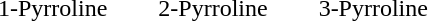<table>
<tr align="center" valign="top">
<td></td>
<td></td>
<td></td>
</tr>
<tr align="center">
<td style="padding: 0 1em 0 1em;">1-Pyrroline</td>
<td style="padding: 0 1em 0 1em;">2-Pyrroline</td>
<td style="padding: 0 1em 0 1em;">3-Pyrroline</td>
</tr>
</table>
